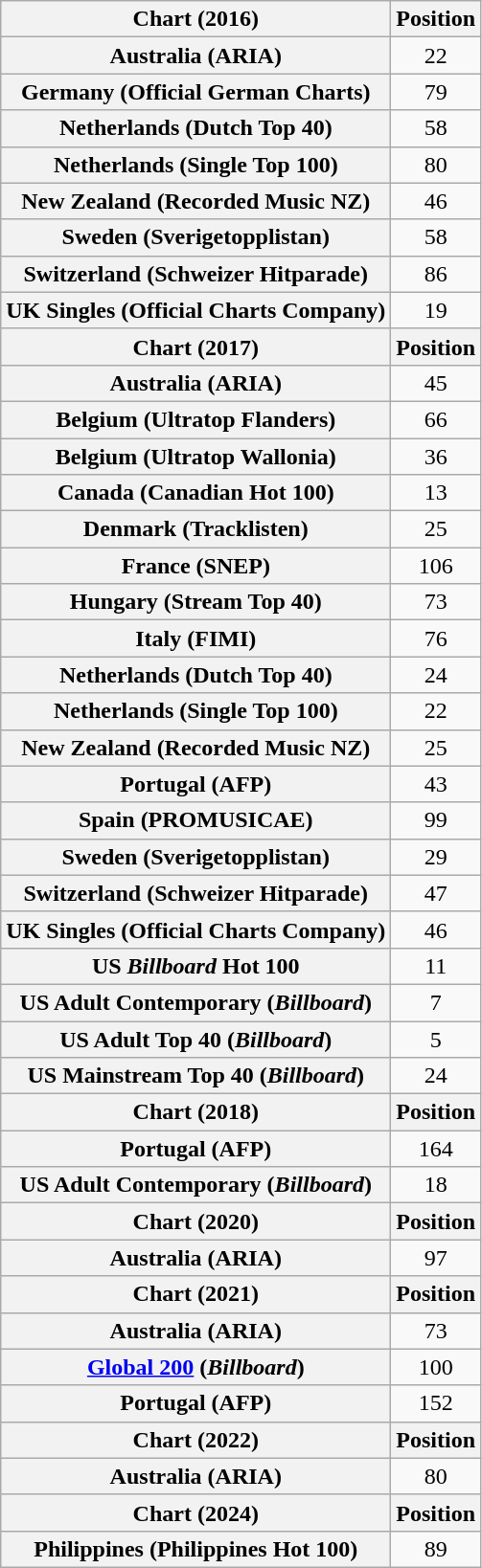<table class="wikitable sortable plainrowheaders" style="text-align:center">
<tr>
<th scope="col">Chart (2016)</th>
<th scope="col">Position</th>
</tr>
<tr>
<th scope="row">Australia (ARIA)</th>
<td>22</td>
</tr>
<tr>
<th scope="row">Germany (Official German Charts)</th>
<td>79</td>
</tr>
<tr>
<th scope="row">Netherlands (Dutch Top 40)</th>
<td>58</td>
</tr>
<tr>
<th scope="row">Netherlands (Single Top 100)</th>
<td>80</td>
</tr>
<tr>
<th scope="row">New Zealand (Recorded Music NZ)</th>
<td>46</td>
</tr>
<tr>
<th scope="row">Sweden (Sverigetopplistan)</th>
<td>58</td>
</tr>
<tr>
<th scope="row">Switzerland (Schweizer Hitparade)</th>
<td>86</td>
</tr>
<tr>
<th scope="row">UK Singles (Official Charts Company)</th>
<td>19</td>
</tr>
<tr>
<th>Chart (2017)</th>
<th>Position</th>
</tr>
<tr>
<th scope="row">Australia (ARIA)</th>
<td>45</td>
</tr>
<tr>
<th scope="row">Belgium (Ultratop Flanders)</th>
<td>66</td>
</tr>
<tr>
<th scope="row">Belgium (Ultratop Wallonia)</th>
<td>36</td>
</tr>
<tr>
<th scope="row">Canada (Canadian Hot 100)</th>
<td>13</td>
</tr>
<tr>
<th scope="row">Denmark (Tracklisten)</th>
<td>25</td>
</tr>
<tr>
<th scope="row">France (SNEP)</th>
<td>106</td>
</tr>
<tr>
<th scope="row">Hungary (Stream Top 40)</th>
<td>73</td>
</tr>
<tr>
<th scope="row">Italy (FIMI)</th>
<td>76</td>
</tr>
<tr>
<th scope="row">Netherlands (Dutch Top 40)</th>
<td>24</td>
</tr>
<tr>
<th scope="row">Netherlands (Single Top 100)</th>
<td>22</td>
</tr>
<tr>
<th scope="row">New Zealand (Recorded Music NZ)</th>
<td>25</td>
</tr>
<tr>
<th scope="row">Portugal (AFP)</th>
<td>43</td>
</tr>
<tr>
<th scope="row">Spain (PROMUSICAE)</th>
<td>99</td>
</tr>
<tr>
<th scope="row">Sweden (Sverigetopplistan)</th>
<td>29</td>
</tr>
<tr>
<th scope="row">Switzerland (Schweizer Hitparade)</th>
<td>47</td>
</tr>
<tr>
<th scope="row">UK Singles (Official Charts Company)</th>
<td>46</td>
</tr>
<tr>
<th scope="row">US <em>Billboard</em> Hot 100</th>
<td>11</td>
</tr>
<tr>
<th scope="row">US Adult Contemporary (<em>Billboard</em>)</th>
<td>7</td>
</tr>
<tr>
<th scope="row">US Adult Top 40 (<em>Billboard</em>)</th>
<td>5</td>
</tr>
<tr>
<th scope="row">US Mainstream Top 40 (<em>Billboard</em>)</th>
<td>24</td>
</tr>
<tr>
<th scope="col">Chart (2018)</th>
<th scope="col">Position</th>
</tr>
<tr>
<th scope="row">Portugal (AFP)</th>
<td>164</td>
</tr>
<tr>
<th scope="row">US Adult Contemporary (<em>Billboard</em>)</th>
<td>18</td>
</tr>
<tr>
<th scope="col">Chart (2020)</th>
<th scope="col">Position</th>
</tr>
<tr>
<th scope="row">Australia (ARIA)</th>
<td>97</td>
</tr>
<tr>
<th scope="col">Chart (2021)</th>
<th scope="col">Position</th>
</tr>
<tr>
<th scope="row">Australia (ARIA)</th>
<td>73</td>
</tr>
<tr>
<th scope="row"><a href='#'>Global 200</a> (<em>Billboard</em>)</th>
<td>100</td>
</tr>
<tr>
<th scope="row">Portugal (AFP)</th>
<td>152</td>
</tr>
<tr>
<th scope="col">Chart (2022)</th>
<th scope="col">Position</th>
</tr>
<tr>
<th scope="row">Australia (ARIA)</th>
<td>80</td>
</tr>
<tr>
<th scope="col">Chart (2024)</th>
<th scope="col">Position</th>
</tr>
<tr>
<th scope="row">Philippines (Philippines Hot 100)</th>
<td>89</td>
</tr>
</table>
